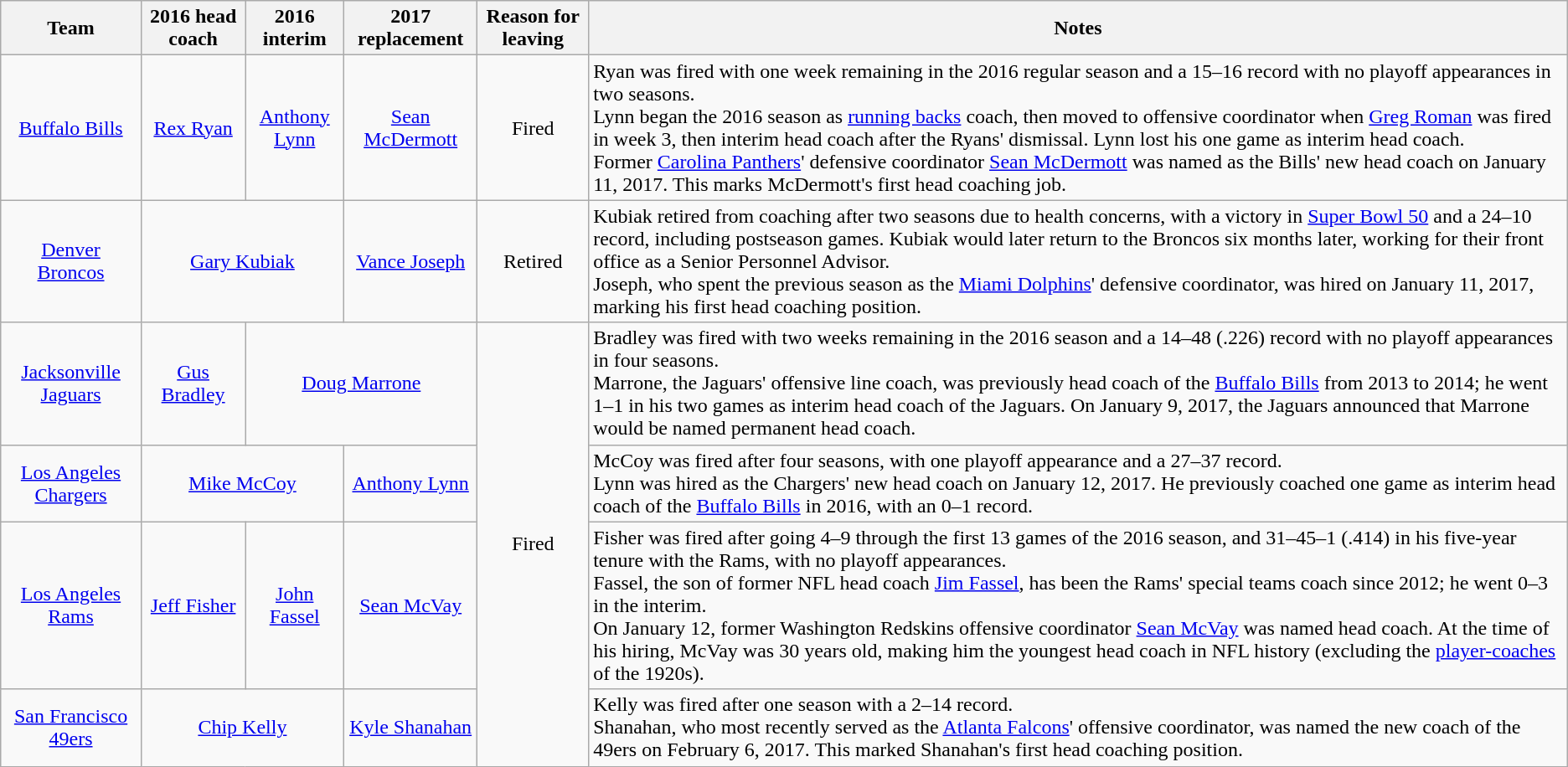<table class="wikitable">
<tr>
<th>Team</th>
<th>2016 head coach</th>
<th>2016 interim</th>
<th>2017 replacement</th>
<th>Reason for leaving</th>
<th class="unsortable">Notes</th>
</tr>
<tr>
<td style="text-align:center;"><a href='#'>Buffalo Bills</a></td>
<td style="text-align:center;"><a href='#'>Rex Ryan</a></td>
<td style="text-align:center;"><a href='#'>Anthony Lynn</a></td>
<td style="text-align:center;"><a href='#'>Sean McDermott</a></td>
<td style="text-align:center;">Fired</td>
<td>Ryan was fired with one week remaining in the 2016 regular season and a 15–16 record with no playoff appearances in two seasons.<br>Lynn began the 2016 season as <a href='#'>running backs</a> coach, then moved to offensive coordinator when <a href='#'>Greg Roman</a> was fired in week 3, then interim head coach after the Ryans' dismissal. Lynn lost his one game as interim head coach.<br>Former <a href='#'>Carolina Panthers</a>' defensive coordinator <a href='#'>Sean McDermott</a> was named as the Bills' new head coach on January 11, 2017. This marks McDermott's first head coaching job.</td>
</tr>
<tr>
<td style="text-align:center;"><a href='#'>Denver Broncos</a></td>
<td colspan="2" style="text-align:center;"><a href='#'>Gary Kubiak</a></td>
<td style="text-align:center;"><a href='#'>Vance Joseph</a></td>
<td style="text-align:center;">Retired</td>
<td>Kubiak retired from coaching after two seasons due to health concerns, with a victory in <a href='#'>Super Bowl 50</a> and a 24–10 record, including postseason games. Kubiak would later return to the Broncos six months later, working for their front office as a Senior Personnel Advisor.<br>Joseph, who spent the previous season as the <a href='#'>Miami Dolphins</a>' defensive coordinator, was hired on January 11, 2017, marking his first head coaching position.</td>
</tr>
<tr>
<td style="text-align:center;"><a href='#'>Jacksonville Jaguars</a></td>
<td style="text-align:center;"><a href='#'>Gus Bradley</a></td>
<td colspan="2" style="text-align:center;"><a href='#'>Doug Marrone</a></td>
<td rowspan="4" style="text-align:center;">Fired</td>
<td>Bradley was fired with two weeks remaining in the 2016 season and a 14–48 (.226) record with no playoff appearances in four seasons.<br>Marrone, the Jaguars' offensive line coach, was previously head coach of the <a href='#'>Buffalo Bills</a> from 2013 to 2014; he went 1–1 in his two games as interim head coach of the Jaguars. On January 9, 2017, the Jaguars announced that Marrone would be named permanent head coach.</td>
</tr>
<tr>
<td style="text-align:center;"><a href='#'>Los Angeles Chargers</a></td>
<td colspan="2" style="text-align:center;"><a href='#'>Mike McCoy</a></td>
<td style="text-align:center;"><a href='#'>Anthony Lynn</a></td>
<td>McCoy was fired after four seasons, with one playoff appearance and a 27–37 record.<br>Lynn was hired as the Chargers' new head coach on January 12, 2017.  He previously coached one game as interim head coach of the <a href='#'>Buffalo Bills</a> in 2016, with an 0–1 record.</td>
</tr>
<tr>
<td style="text-align:center;"><a href='#'>Los Angeles Rams</a></td>
<td style="text-align:center;"><a href='#'>Jeff Fisher</a></td>
<td style="text-align:center;"><a href='#'>John Fassel</a></td>
<td style="text-align:center;"><a href='#'>Sean McVay</a></td>
<td>Fisher was fired after going 4–9 through the first 13 games of the 2016 season, and 31–45–1 (.414) in his five-year tenure with the Rams, with no playoff appearances.<br>Fassel, the son of former NFL head coach <a href='#'>Jim Fassel</a>, has been the Rams' special teams coach since 2012; he went 0–3 in the interim.<br>On January 12, former Washington Redskins offensive coordinator <a href='#'>Sean McVay</a> was named head coach. At the time of his hiring, McVay was  30 years old, making him the youngest head coach in NFL history (excluding the <a href='#'>player-coaches</a> of the 1920s).</td>
</tr>
<tr>
<td style="text-align:center;"><a href='#'>San Francisco 49ers</a></td>
<td colspan="2" style="text-align:center;"><a href='#'>Chip Kelly</a></td>
<td style="text-align:center;"><a href='#'>Kyle Shanahan</a></td>
<td>Kelly was fired after one season with a 2–14 record.<br>Shanahan, who most recently served as the <a href='#'>Atlanta Falcons</a>' offensive coordinator, was named the new coach of the 49ers on February 6, 2017. This marked Shanahan's first head coaching position.</td>
</tr>
</table>
